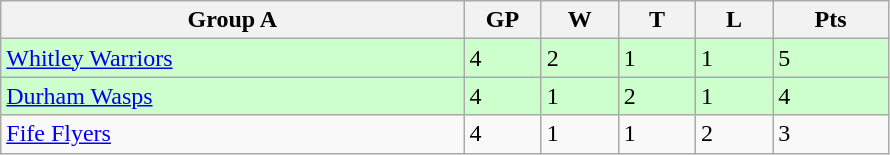<table class="wikitable">
<tr>
<th width="30%">Group A</th>
<th width="5%">GP</th>
<th width="5%">W</th>
<th width="5%">T</th>
<th width="5%">L</th>
<th width="7.5%">Pts</th>
</tr>
<tr bgcolor="#CCFFCC">
<td><a href='#'>Whitley Warriors</a></td>
<td>4</td>
<td>2</td>
<td>1</td>
<td>1</td>
<td>5</td>
</tr>
<tr bgcolor="#CCFFCC">
<td><a href='#'>Durham Wasps</a></td>
<td>4</td>
<td>1</td>
<td>2</td>
<td>1</td>
<td>4</td>
</tr>
<tr>
<td><a href='#'>Fife Flyers</a></td>
<td>4</td>
<td>1</td>
<td>1</td>
<td>2</td>
<td>3</td>
</tr>
</table>
